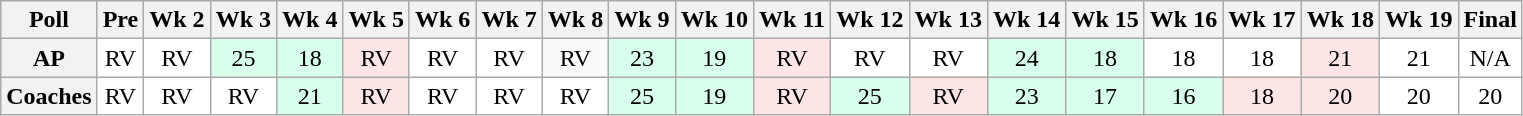<table class="wikitable" style="white-space:nowrap;text-align:center;">
<tr>
<th>Poll</th>
<th>Pre</th>
<th>Wk 2</th>
<th>Wk 3</th>
<th>Wk 4</th>
<th>Wk 5</th>
<th>Wk 6</th>
<th>Wk 7</th>
<th>Wk 8</th>
<th>Wk 9</th>
<th>Wk 10</th>
<th>Wk 11</th>
<th>Wk 12</th>
<th>Wk 13</th>
<th>Wk 14</th>
<th>Wk 15</th>
<th>Wk 16</th>
<th>Wk 17</th>
<th>Wk 18</th>
<th>Wk 19</th>
<th>Final</th>
</tr>
<tr>
<th>AP</th>
<td style="background:#FFF;">RV</td>
<td style="background:#FFF;">RV</td>
<td style="background:#D8FFEB;">25</td>
<td style="background:#D8FFEB;">18</td>
<td style="background:#FFE6E6;">RV</td>
<td style="background:#FFF;">RV</td>
<td style="background:#FFF;">RV</td>
<td style="background:# FFF;">RV</td>
<td style="background:#D8FFEB;">23</td>
<td style="background:#D8FFEB;">19</td>
<td style="background:#FFE6E6;">RV</td>
<td style="background:#FFF;">RV</td>
<td style="background:#FFF;">RV</td>
<td style="background:#D8FFEB;">24</td>
<td style="background:#D8FFEB;">18</td>
<td style="background:#FFF;">18</td>
<td style="background:#FFF;">18</td>
<td style="background:#FFE6E6;">21</td>
<td style="background:#FFF;">21</td>
<td style="background:#FFF;">N/A</td>
</tr>
<tr>
<th>Coaches</th>
<td style="background:#FFF;">RV</td>
<td style="background:#FFF;">RV</td>
<td style="background:#FFF;">RV</td>
<td style="background:#D8FFEB;">21</td>
<td style="background:#FFE6E6;">RV</td>
<td style="background:#FFF;">RV</td>
<td style="background:#FFF;">RV</td>
<td style="background:#FFF;">RV</td>
<td style="background:#D8FFEB;">25</td>
<td style="background:#D8FFEB;">19</td>
<td style="background:#FFE6E6;">RV</td>
<td style="background:#D8FFEB;">25</td>
<td style="background:#FFE6E6;">RV</td>
<td style="background:#D8FFEB;">23</td>
<td style="background:#D8FFEB;">17</td>
<td style="background:#D8FFEB;">16</td>
<td style="background:#FFE6E6;">18</td>
<td style="background:#FFE6E6;">20</td>
<td style="background:#FFF;">20</td>
<td style="background:#FFF;">20</td>
</tr>
</table>
